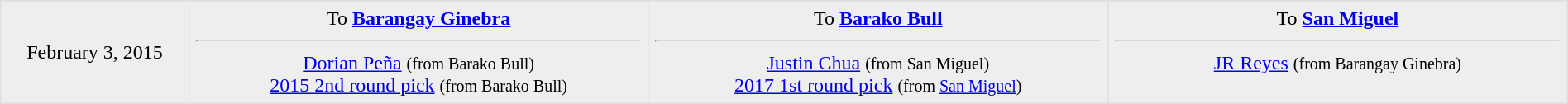<table border=1 style="border-collapse:collapse; text-align: center; width: 100%" bordercolor="#DFDFDF"  cellpadding="5">
<tr>
</tr>
<tr bgcolor="eeeeee">
<td style="width:12%">February 3, 2015</td>
<td style="width:29.3%" valign="top">To <strong><a href='#'>Barangay Ginebra</a></strong><hr><a href='#'>Dorian Peña</a> <small>(from Barako Bull)</small><br><a href='#'>2015 2nd round pick</a> <small>(from Barako Bull)</small></td>
<td style="width:29.3%" valign="top">To <strong><a href='#'>Barako Bull</a></strong><hr><a href='#'>Justin Chua</a> <small>(from San Miguel)</small><br><a href='#'>2017 1st round pick</a> <small>(from <a href='#'>San Miguel</a>)</small></td>
<td style="width:29.3%" valign="top">To <strong><a href='#'>San Miguel</a></strong><hr><a href='#'>JR Reyes</a> <small>(from Barangay Ginebra)</small></td>
</tr>
</table>
